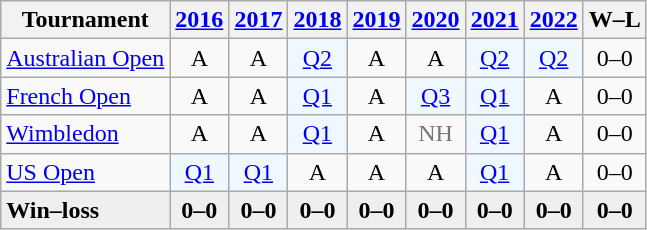<table class=wikitable style=text-align:center>
<tr>
<th>Tournament</th>
<th><a href='#'>2016</a></th>
<th><a href='#'>2017</a></th>
<th><a href='#'>2018</a></th>
<th><a href='#'>2019</a></th>
<th><a href='#'>2020</a></th>
<th><a href='#'>2021</a></th>
<th><a href='#'>2022</a></th>
<th>W–L</th>
</tr>
<tr>
<td align=left><a href='#'>Australian Open</a></td>
<td>A</td>
<td>A</td>
<td bgcolor=f0f8ff><a href='#'>Q2</a></td>
<td>A</td>
<td>A</td>
<td bgcolor=f0f8ff><a href='#'>Q2</a></td>
<td bgcolor=f0f8ff><a href='#'>Q2</a></td>
<td>0–0</td>
</tr>
<tr>
<td align=left><a href='#'>French Open</a></td>
<td>A</td>
<td>A</td>
<td bgcolor=f0f8ff><a href='#'>Q1</a></td>
<td>A</td>
<td bgcolor=f0f8ff><a href='#'>Q3</a></td>
<td bgcolor=f0f8ff><a href='#'>Q1</a></td>
<td>A</td>
<td>0–0</td>
</tr>
<tr>
<td align=left><a href='#'>Wimbledon</a></td>
<td>A</td>
<td>A</td>
<td bgcolor=f0f8ff><a href='#'>Q1</a></td>
<td>A</td>
<td style=color:#767676>NH</td>
<td bgcolor=f0f8ff><a href='#'>Q1</a></td>
<td>A</td>
<td>0–0</td>
</tr>
<tr>
<td align=left><a href='#'>US Open</a></td>
<td bgcolor=f0f8ff><a href='#'>Q1</a></td>
<td bgcolor=f0f8ff><a href='#'>Q1</a></td>
<td>A</td>
<td>A</td>
<td>A</td>
<td bgcolor=f0f8ff><a href='#'>Q1</a></td>
<td>A</td>
<td>0–0</td>
</tr>
<tr style=background:#efefef;font-weight:bold>
<td align=left>Win–loss</td>
<td>0–0</td>
<td>0–0</td>
<td>0–0</td>
<td>0–0</td>
<td>0–0</td>
<td>0–0</td>
<td>0–0</td>
<td>0–0</td>
</tr>
</table>
